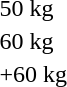<table>
<tr>
<td rowspan=2>50 kg</td>
<td rowspan=2></td>
<td rowspan=2></td>
<td></td>
</tr>
<tr>
<td></td>
</tr>
<tr>
<td rowspan=2>60 kg</td>
<td rowspan=2></td>
<td rowspan=2></td>
<td></td>
</tr>
<tr>
<td></td>
</tr>
<tr>
<td rowspan=2>+60 kg</td>
<td rowspan=2></td>
<td rowspan=2></td>
<td></td>
</tr>
<tr>
<td></td>
</tr>
</table>
